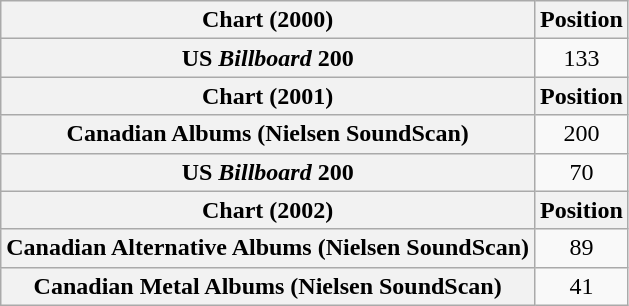<table class="wikitable plainrowheaders" style="text-align:center">
<tr>
<th scope="col">Chart (2000)</th>
<th scope="col">Position</th>
</tr>
<tr>
<th scope="row">US <em>Billboard</em> 200</th>
<td>133</td>
</tr>
<tr>
<th scope="col">Chart (2001)</th>
<th scope="col">Position</th>
</tr>
<tr>
<th scope="row">Canadian Albums (Nielsen SoundScan)</th>
<td>200</td>
</tr>
<tr>
<th scope="row">US <em>Billboard</em> 200</th>
<td>70</td>
</tr>
<tr>
<th scope="col">Chart (2002)</th>
<th scope="col">Position</th>
</tr>
<tr>
<th scope="row">Canadian Alternative Albums (Nielsen SoundScan)</th>
<td>89</td>
</tr>
<tr>
<th scope="row">Canadian Metal Albums (Nielsen SoundScan)</th>
<td>41</td>
</tr>
</table>
